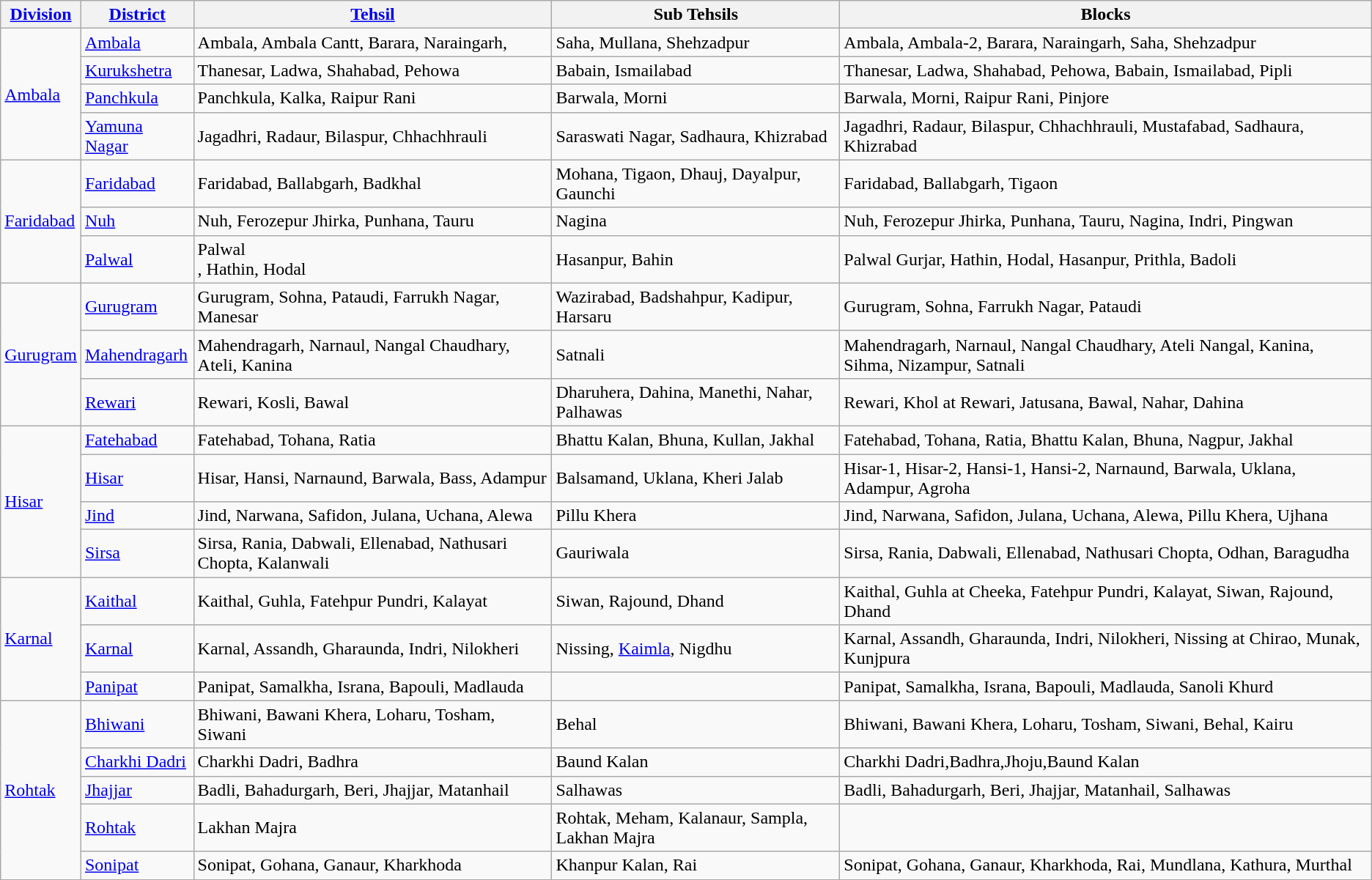<table class="wikitable">
<tr>
<th><a href='#'>Division</a></th>
<th><a href='#'>District</a></th>
<th><a href='#'>Tehsil</a></th>
<th>Sub Tehsils</th>
<th>Blocks</th>
</tr>
<tr>
<td rowspan="4"><a href='#'>Ambala</a></td>
<td><a href='#'>Ambala</a></td>
<td>Ambala, Ambala Cantt, Barara, Naraingarh,</td>
<td>Saha, Mullana, Shehzadpur </td>
<td>Ambala, Ambala-2, Barara, Naraingarh, Saha, Shehzadpur</td>
</tr>
<tr>
<td><a href='#'>Kurukshetra</a></td>
<td>Thanesar, Ladwa, Shahabad, Pehowa</td>
<td>Babain, Ismailabad </td>
<td>Thanesar, Ladwa, Shahabad, Pehowa, Babain, Ismailabad, Pipli</td>
</tr>
<tr>
<td><a href='#'>Panchkula</a></td>
<td>Panchkula, Kalka, Raipur Rani</td>
<td>Barwala, Morni </td>
<td>Barwala, Morni, Raipur Rani, Pinjore</td>
</tr>
<tr>
<td><a href='#'>Yamuna Nagar</a></td>
<td>Jagadhri, Radaur, Bilaspur, Chhachhrauli  </td>
<td>Saraswati Nagar, Sadhaura, Khizrabad</td>
<td>Jagadhri, Radaur, Bilaspur, Chhachhrauli, Mustafabad, Sadhaura, Khizrabad</td>
</tr>
<tr>
<td rowspan="3"><a href='#'>Faridabad</a></td>
<td><a href='#'>Faridabad</a></td>
<td>Faridabad, Ballabgarh, Badkhal</td>
<td>Mohana, Tigaon, Dhauj, Dayalpur, Gaunchi</td>
<td>Faridabad, Ballabgarh, Tigaon</td>
</tr>
<tr>
<td><a href='#'>Nuh</a></td>
<td>Nuh, Ferozepur Jhirka, Punhana, Tauru</td>
<td>Nagina</td>
<td>Nuh, Ferozepur Jhirka, Punhana, Tauru, Nagina, Indri, Pingwan</td>
</tr>
<tr>
<td><a href='#'>Palwal</a></td>
<td>Palwal<br>, Hathin, Hodal</td>
<td>Hasanpur, Bahin</td>
<td>Palwal Gurjar, Hathin, Hodal, Hasanpur, Prithla, Badoli</td>
</tr>
<tr>
<td rowspan="3"><a href='#'>Gurugram</a></td>
<td><a href='#'>Gurugram</a></td>
<td>Gurugram, Sohna, Pataudi, Farrukh Nagar, Manesar</td>
<td>Wazirabad, Badshahpur, Kadipur, Harsaru</td>
<td>Gurugram, Sohna, Farrukh Nagar, Pataudi</td>
</tr>
<tr>
<td><a href='#'>Mahendragarh</a></td>
<td>Mahendragarh, Narnaul, Nangal Chaudhary, Ateli, Kanina</td>
<td>Satnali</td>
<td>Mahendragarh, Narnaul, Nangal Chaudhary, Ateli Nangal, Kanina, Sihma, Nizampur, Satnali</td>
</tr>
<tr>
<td><a href='#'>Rewari</a></td>
<td>Rewari, Kosli, Bawal</td>
<td>Dharuhera, Dahina, Manethi, Nahar, Palhawas</td>
<td>Rewari, Khol at Rewari, Jatusana, Bawal, Nahar, Dahina</td>
</tr>
<tr>
<td rowspan="4"><a href='#'>Hisar</a></td>
<td><a href='#'>Fatehabad</a></td>
<td>Fatehabad, Tohana, Ratia</td>
<td>Bhattu Kalan, Bhuna, Kullan, Jakhal</td>
<td>Fatehabad, Tohana, Ratia, Bhattu Kalan, Bhuna, Nagpur, Jakhal</td>
</tr>
<tr>
<td><a href='#'>Hisar</a></td>
<td>Hisar, Hansi, Narnaund, Barwala, Bass, Adampur</td>
<td>Balsamand, Uklana, Kheri Jalab</td>
<td>Hisar-1, Hisar-2, Hansi-1, Hansi-2, Narnaund, Barwala, Uklana, Adampur, Agroha</td>
</tr>
<tr>
<td><a href='#'>Jind</a></td>
<td>Jind, Narwana, Safidon, Julana, Uchana, Alewa</td>
<td>Pillu Khera</td>
<td>Jind, Narwana, Safidon, Julana, Uchana, Alewa, Pillu Khera, Ujhana</td>
</tr>
<tr>
<td><a href='#'>Sirsa</a></td>
<td>Sirsa, Rania, Dabwali, Ellenabad, Nathusari Chopta, Kalanwali</td>
<td>Gauriwala</td>
<td>Sirsa, Rania, Dabwali, Ellenabad, Nathusari Chopta, Odhan, Baragudha</td>
</tr>
<tr>
<td rowspan="3"><a href='#'>Karnal</a></td>
<td><a href='#'>Kaithal</a></td>
<td>Kaithal, Guhla, Fatehpur Pundri, Kalayat</td>
<td>Siwan, Rajound, Dhand</td>
<td>Kaithal, Guhla at Cheeka, Fatehpur Pundri, Kalayat, Siwan, Rajound, Dhand</td>
</tr>
<tr>
<td><a href='#'>Karnal</a></td>
<td>Karnal, Assandh, Gharaunda, Indri, Nilokheri</td>
<td>Nissing, <a href='#'>Kaimla</a>, Nigdhu</td>
<td>Karnal, Assandh, Gharaunda, Indri, Nilokheri, Nissing at Chirao, Munak, Kunjpura</td>
</tr>
<tr>
<td><a href='#'>Panipat</a></td>
<td>Panipat, Samalkha, Israna, Bapouli, Madlauda</td>
<td></td>
<td>Panipat, Samalkha, Israna, Bapouli, Madlauda, Sanoli Khurd</td>
</tr>
<tr>
<td rowspan="5"><a href='#'>Rohtak</a></td>
<td><a href='#'>Bhiwani</a></td>
<td>Bhiwani, Bawani Khera, Loharu, Tosham, Siwani</td>
<td>Behal</td>
<td>Bhiwani, Bawani Khera, Loharu, Tosham, Siwani, Behal, Kairu</td>
</tr>
<tr>
<td><a href='#'>Charkhi Dadri</a></td>
<td>Charkhi Dadri, Badhra</td>
<td>Baund Kalan</td>
<td>Charkhi Dadri,Badhra,Jhoju,Baund Kalan</td>
</tr>
<tr>
<td><a href='#'>Jhajjar</a></td>
<td>Badli, Bahadurgarh, Beri, Jhajjar, Matanhail</td>
<td>Salhawas</td>
<td>Badli, Bahadurgarh, Beri, Jhajjar, Matanhail, Salhawas</td>
</tr>
<tr>
<td><a href='#'>Rohtak</a></td>
<td>Lakhan Majra</td>
<td>Rohtak, Meham, Kalanaur, Sampla, Lakhan Majra</td>
</tr>
<tr>
<td><a href='#'>Sonipat</a></td>
<td>Sonipat, Gohana, Ganaur, Kharkhoda</td>
<td>Khanpur Kalan, Rai</td>
<td>Sonipat, Gohana, Ganaur, Kharkhoda, Rai, Mundlana, Kathura, Murthal</td>
</tr>
</table>
